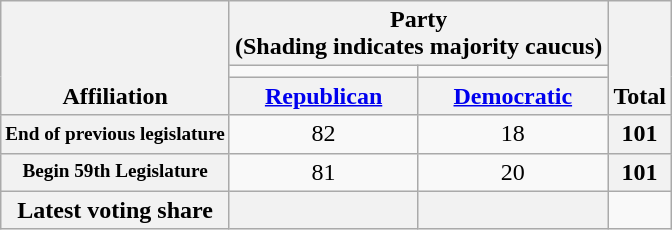<table class="wikitable" style="text-align:center">
<tr valign="bottom">
<th scope="col" rowspan="3">Affiliation</th>
<th scope="col" colspan="2">Party <div>(Shading indicates majority caucus)</div></th>
<th scope="col" rowspan="3">Total</th>
</tr>
<tr style="height:5px">
<td style="color:#33F"></td>
<td style="color:F33"></td>
</tr>
<tr>
<th><a href='#'>Republican</a></th>
<th><a href='#'>Democratic</a></th>
</tr>
<tr>
<th scope="row" style="white-space:nowrap; font-size:80%">End of previous legislature</th>
<td>82</td>
<td>18</td>
<th>101</th>
</tr>
<tr>
<th scope="row" style="white-space:nowrap; font-size:80%">Begin 59th Legislature</th>
<td>81</td>
<td>20</td>
<th>101</th>
</tr>
<tr>
<th scope="row">Latest voting share</th>
<th></th>
<th></th>
</tr>
</table>
